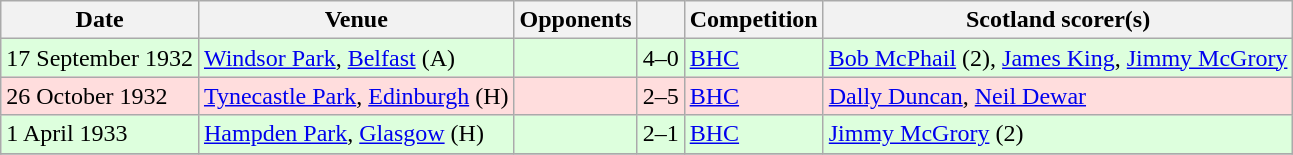<table class="wikitable">
<tr>
<th>Date</th>
<th>Venue</th>
<th>Opponents</th>
<th></th>
<th>Competition</th>
<th>Scotland scorer(s)</th>
</tr>
<tr bgcolor=#ddffdd>
<td>17 September 1932</td>
<td><a href='#'>Windsor Park</a>, <a href='#'>Belfast</a> (A)</td>
<td></td>
<td align=center>4–0</td>
<td><a href='#'>BHC</a></td>
<td><a href='#'>Bob McPhail</a> (2), <a href='#'>James King</a>, <a href='#'>Jimmy McGrory</a></td>
</tr>
<tr bgcolor=#ffdddd>
<td>26 October 1932</td>
<td><a href='#'>Tynecastle Park</a>, <a href='#'>Edinburgh</a> (H)</td>
<td></td>
<td align=center>2–5</td>
<td><a href='#'>BHC</a></td>
<td><a href='#'>Dally Duncan</a>, <a href='#'>Neil Dewar</a></td>
</tr>
<tr bgcolor=#ddffdd>
<td>1 April 1933</td>
<td><a href='#'>Hampden Park</a>, <a href='#'>Glasgow</a> (H)</td>
<td></td>
<td align=center>2–1</td>
<td><a href='#'>BHC</a></td>
<td><a href='#'>Jimmy McGrory</a> (2)</td>
</tr>
<tr>
</tr>
</table>
